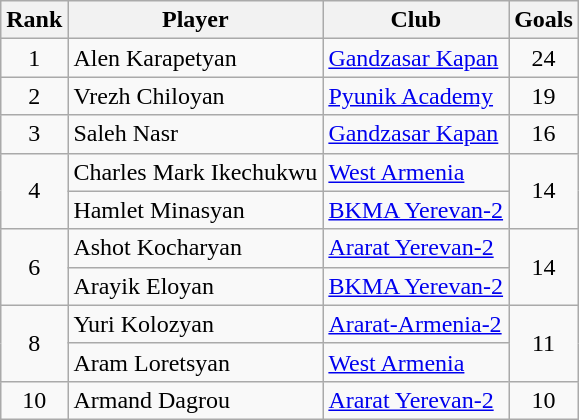<table class="wikitable" style="text-align:center">
<tr>
<th>Rank</th>
<th>Player</th>
<th>Club</th>
<th>Goals</th>
</tr>
<tr>
<td>1</td>
<td align=left> Alen Karapetyan</td>
<td align=left><a href='#'>Gandzasar Kapan</a></td>
<td>24</td>
</tr>
<tr>
<td>2</td>
<td align=left> Vrezh Chiloyan</td>
<td align=left><a href='#'>Pyunik Academy</a></td>
<td>19</td>
</tr>
<tr>
<td>3</td>
<td align=left> Saleh Nasr</td>
<td align=left><a href='#'>Gandzasar Kapan</a></td>
<td>16</td>
</tr>
<tr>
<td rowspan="2">4</td>
<td align=left> Charles Mark Ikechukwu</td>
<td align=left><a href='#'>West Armenia</a></td>
<td rowspan="2">14</td>
</tr>
<tr>
<td align=left> Hamlet Minasyan</td>
<td align=left><a href='#'>BKMA Yerevan-2</a></td>
</tr>
<tr>
<td rowspan="2">6</td>
<td align=left> Ashot Kocharyan</td>
<td align=left><a href='#'>Ararat Yerevan-2</a></td>
<td rowspan="2">14</td>
</tr>
<tr>
<td align=left> Arayik Eloyan</td>
<td align=left><a href='#'>BKMA Yerevan-2</a></td>
</tr>
<tr>
<td rowspan="2">8</td>
<td align=left> Yuri Kolozyan</td>
<td align=left><a href='#'>Ararat-Armenia-2</a></td>
<td rowspan="2">11</td>
</tr>
<tr>
<td align=left> Aram Loretsyan</td>
<td align=left><a href='#'>West Armenia</a></td>
</tr>
<tr>
<td>10</td>
<td align=left> Armand Dagrou</td>
<td align=left><a href='#'>Ararat Yerevan-2</a></td>
<td>10</td>
</tr>
</table>
